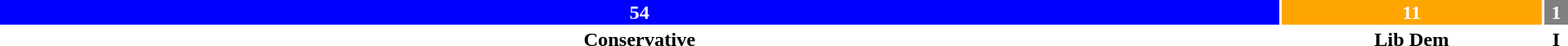<table style="width:100%; text-align:center;">
<tr style="color:white;">
<td style="background:blue; width:81.82%;"><strong>54</strong></td>
<td style="background:orange; width:16.67%;"><strong>11</strong></td>
<td style="background:grey; width:1.51%;"><strong>1</strong></td>
</tr>
<tr>
<td><span><strong>Conservative</strong></span></td>
<td><span><strong>Lib Dem</strong></span></td>
<td><span><strong>I</strong></span></td>
</tr>
</table>
